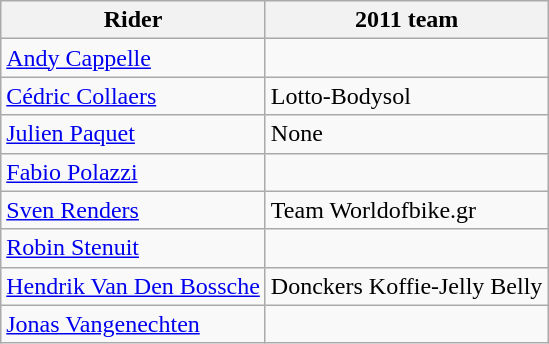<table class="wikitable">
<tr>
<th>Rider</th>
<th>2011 team</th>
</tr>
<tr>
<td><a href='#'>Andy Cappelle</a></td>
<td></td>
</tr>
<tr>
<td><a href='#'>Cédric Collaers</a></td>
<td>Lotto-Bodysol</td>
</tr>
<tr>
<td><a href='#'>Julien Paquet</a></td>
<td>None</td>
</tr>
<tr>
<td><a href='#'>Fabio Polazzi</a></td>
<td></td>
</tr>
<tr>
<td><a href='#'>Sven Renders</a></td>
<td>Team Worldofbike.gr</td>
</tr>
<tr>
<td><a href='#'>Robin Stenuit</a></td>
<td></td>
</tr>
<tr>
<td><a href='#'>Hendrik Van Den Bossche</a></td>
<td>Donckers Koffie-Jelly Belly</td>
</tr>
<tr>
<td><a href='#'>Jonas Vangenechten</a></td>
<td></td>
</tr>
</table>
